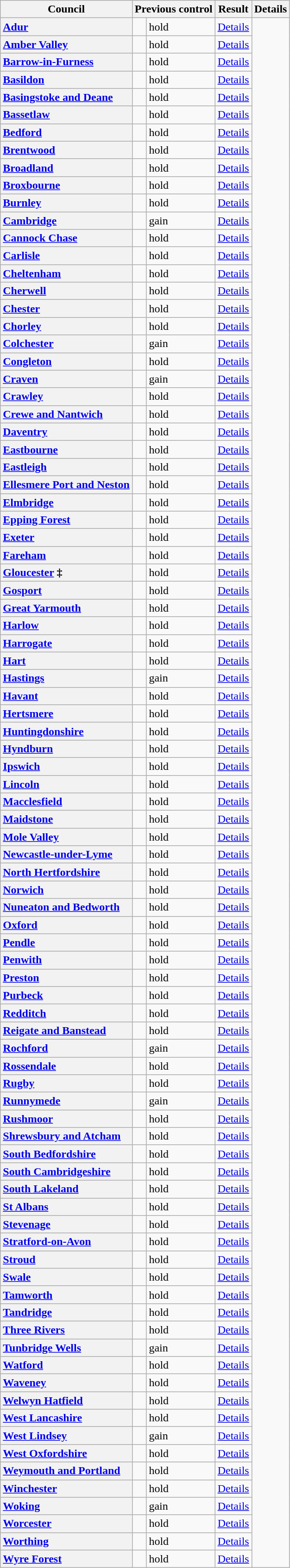<table class="wikitable sortable" border="1">
<tr>
<th scope="col">Council</th>
<th colspan=2>Previous control</th>
<th colspan=2>Result</th>
<th class="unsortable" scope="col">Details</th>
</tr>
<tr>
<th scope="row" style="text-align: left;"><a href='#'>Adur</a></th>
<td></td>
<td> hold</td>
<td><a href='#'>Details</a></td>
</tr>
<tr>
<th scope="row" style="text-align: left;"><a href='#'>Amber Valley</a></th>
<td></td>
<td> hold</td>
<td><a href='#'>Details</a></td>
</tr>
<tr>
<th scope="row" style="text-align: left;"><a href='#'>Barrow-in-Furness</a></th>
<td></td>
<td> hold</td>
<td><a href='#'>Details</a></td>
</tr>
<tr>
<th scope="row" style="text-align: left;"><a href='#'>Basildon</a></th>
<td></td>
<td> hold</td>
<td><a href='#'>Details</a></td>
</tr>
<tr>
<th scope="row" style="text-align: left;"><a href='#'>Basingstoke and Deane</a></th>
<td></td>
<td> hold</td>
<td><a href='#'>Details</a></td>
</tr>
<tr>
<th scope="row" style="text-align: left;"><a href='#'>Bassetlaw</a></th>
<td></td>
<td> hold</td>
<td><a href='#'>Details</a></td>
</tr>
<tr>
<th scope="row" style="text-align: left;"><a href='#'>Bedford</a></th>
<td></td>
<td> hold</td>
<td><a href='#'>Details</a></td>
</tr>
<tr>
<th scope="row" style="text-align: left;"><a href='#'>Brentwood</a></th>
<td></td>
<td> hold</td>
<td><a href='#'>Details</a></td>
</tr>
<tr>
<th scope="row" style="text-align: left;"><a href='#'>Broadland</a></th>
<td></td>
<td> hold</td>
<td><a href='#'>Details</a></td>
</tr>
<tr>
<th scope="row" style="text-align: left;"><a href='#'>Broxbourne</a></th>
<td></td>
<td> hold</td>
<td><a href='#'>Details</a></td>
</tr>
<tr>
<th scope="row" style="text-align: left;"><a href='#'>Burnley</a></th>
<td></td>
<td> hold</td>
<td><a href='#'>Details</a></td>
</tr>
<tr>
<th scope="row" style="text-align: left;"><a href='#'>Cambridge</a></th>
<td></td>
<td> gain</td>
<td><a href='#'>Details</a></td>
</tr>
<tr>
<th scope="row" style="text-align: left;"><a href='#'>Cannock Chase</a></th>
<td></td>
<td> hold</td>
<td><a href='#'>Details</a></td>
</tr>
<tr>
<th scope="row" style="text-align: left;"><a href='#'>Carlisle</a></th>
<td></td>
<td> hold</td>
<td><a href='#'>Details</a></td>
</tr>
<tr>
<th scope="row" style="text-align: left;"><a href='#'>Cheltenham</a></th>
<td></td>
<td> hold</td>
<td><a href='#'>Details</a></td>
</tr>
<tr>
<th scope="row" style="text-align: left;"><a href='#'>Cherwell</a></th>
<td></td>
<td> hold</td>
<td><a href='#'>Details</a></td>
</tr>
<tr>
<th scope="row" style="text-align: left;"><a href='#'>Chester</a></th>
<td></td>
<td> hold</td>
<td><a href='#'>Details</a></td>
</tr>
<tr>
<th scope="row" style="text-align: left;"><a href='#'>Chorley</a></th>
<td></td>
<td> hold</td>
<td><a href='#'>Details</a></td>
</tr>
<tr>
<th scope="row" style="text-align: left;"><a href='#'>Colchester</a></th>
<td></td>
<td> gain</td>
<td><a href='#'>Details</a></td>
</tr>
<tr>
<th scope="row" style="text-align: left;"><a href='#'>Congleton</a></th>
<td></td>
<td> hold</td>
<td><a href='#'>Details</a></td>
</tr>
<tr>
<th scope="row" style="text-align: left;"><a href='#'>Craven</a></th>
<td></td>
<td> gain</td>
<td><a href='#'>Details</a></td>
</tr>
<tr>
<th scope="row" style="text-align: left;"><a href='#'>Crawley</a></th>
<td></td>
<td> hold</td>
<td><a href='#'>Details</a></td>
</tr>
<tr>
<th scope="row" style="text-align: left;"><a href='#'>Crewe and Nantwich</a></th>
<td></td>
<td> hold</td>
<td><a href='#'>Details</a></td>
</tr>
<tr>
<th scope="row" style="text-align: left;"><a href='#'>Daventry</a></th>
<td></td>
<td> hold</td>
<td><a href='#'>Details</a></td>
</tr>
<tr>
<th scope="row" style="text-align: left;"><a href='#'>Eastbourne</a></th>
<td></td>
<td> hold</td>
<td><a href='#'>Details</a></td>
</tr>
<tr>
<th scope="row" style="text-align: left;"><a href='#'>Eastleigh</a></th>
<td></td>
<td> hold</td>
<td><a href='#'>Details</a></td>
</tr>
<tr>
<th scope="row" style="text-align: left;"><a href='#'>Ellesmere Port and Neston</a></th>
<td></td>
<td> hold</td>
<td><a href='#'>Details</a></td>
</tr>
<tr>
<th scope="row" style="text-align: left;"><a href='#'>Elmbridge</a></th>
<td></td>
<td> hold</td>
<td><a href='#'>Details</a></td>
</tr>
<tr>
<th scope="row" style="text-align: left;"><a href='#'>Epping Forest</a></th>
<td></td>
<td> hold</td>
<td><a href='#'>Details</a></td>
</tr>
<tr>
<th scope="row" style="text-align: left;"><a href='#'>Exeter</a></th>
<td></td>
<td> hold</td>
<td><a href='#'>Details</a></td>
</tr>
<tr>
<th scope="row" style="text-align: left;"><a href='#'>Fareham</a></th>
<td></td>
<td> hold</td>
<td><a href='#'>Details</a></td>
</tr>
<tr>
<th scope="row" style="text-align: left;"><a href='#'>Gloucester</a> ‡</th>
<td></td>
<td> hold</td>
<td><a href='#'>Details</a></td>
</tr>
<tr>
<th scope="row" style="text-align: left;"><a href='#'>Gosport</a></th>
<td></td>
<td> hold</td>
<td><a href='#'>Details</a></td>
</tr>
<tr>
<th scope="row" style="text-align: left;"><a href='#'>Great Yarmouth</a></th>
<td></td>
<td> hold</td>
<td><a href='#'>Details</a></td>
</tr>
<tr>
<th scope="row" style="text-align: left;"><a href='#'>Harlow</a></th>
<td></td>
<td> hold</td>
<td><a href='#'>Details</a></td>
</tr>
<tr>
<th scope="row" style="text-align: left;"><a href='#'>Harrogate</a></th>
<td></td>
<td> hold</td>
<td><a href='#'>Details</a></td>
</tr>
<tr>
<th scope="row" style="text-align: left;"><a href='#'>Hart</a></th>
<td></td>
<td> hold</td>
<td><a href='#'>Details</a></td>
</tr>
<tr>
<th scope="row" style="text-align: left;"><a href='#'>Hastings</a></th>
<td></td>
<td> gain</td>
<td><a href='#'>Details</a></td>
</tr>
<tr>
<th scope="row" style="text-align: left;"><a href='#'>Havant</a></th>
<td></td>
<td> hold</td>
<td><a href='#'>Details</a></td>
</tr>
<tr>
<th scope="row" style="text-align: left;"><a href='#'>Hertsmere</a></th>
<td></td>
<td> hold</td>
<td><a href='#'>Details</a></td>
</tr>
<tr>
<th scope="row" style="text-align: left;"><a href='#'>Huntingdonshire</a></th>
<td></td>
<td> hold</td>
<td><a href='#'>Details</a></td>
</tr>
<tr>
<th scope="row" style="text-align: left;"><a href='#'>Hyndburn</a></th>
<td></td>
<td> hold</td>
<td><a href='#'>Details</a></td>
</tr>
<tr>
<th scope="row" style="text-align: left;"><a href='#'>Ipswich</a></th>
<td></td>
<td> hold</td>
<td><a href='#'>Details</a></td>
</tr>
<tr>
<th scope="row" style="text-align: left;"><a href='#'>Lincoln</a></th>
<td></td>
<td> hold</td>
<td><a href='#'>Details</a></td>
</tr>
<tr>
<th scope="row" style="text-align: left;"><a href='#'>Macclesfield</a></th>
<td></td>
<td> hold</td>
<td><a href='#'>Details</a></td>
</tr>
<tr>
<th scope="row" style="text-align: left;"><a href='#'>Maidstone</a></th>
<td></td>
<td> hold</td>
<td><a href='#'>Details</a></td>
</tr>
<tr>
<th scope="row" style="text-align: left;"><a href='#'>Mole Valley</a></th>
<td></td>
<td> hold</td>
<td><a href='#'>Details</a></td>
</tr>
<tr>
<th scope="row" style="text-align: left;"><a href='#'>Newcastle-under-Lyme</a></th>
<td></td>
<td> hold</td>
<td><a href='#'>Details</a></td>
</tr>
<tr>
<th scope="row" style="text-align: left;"><a href='#'>North Hertfordshire</a></th>
<td></td>
<td> hold</td>
<td><a href='#'>Details</a></td>
</tr>
<tr>
<th scope="row" style="text-align: left;"><a href='#'>Norwich</a></th>
<td></td>
<td> hold</td>
<td><a href='#'>Details</a></td>
</tr>
<tr>
<th scope="row" style="text-align: left;"><a href='#'>Nuneaton and Bedworth</a></th>
<td></td>
<td> hold</td>
<td><a href='#'>Details</a></td>
</tr>
<tr>
<th scope="row" style="text-align: left;"><a href='#'>Oxford</a></th>
<td></td>
<td> hold</td>
<td><a href='#'>Details</a></td>
</tr>
<tr>
<th scope="row" style="text-align: left;"><a href='#'>Pendle</a></th>
<td></td>
<td> hold</td>
<td><a href='#'>Details</a></td>
</tr>
<tr>
<th scope="row" style="text-align: left;"><a href='#'>Penwith</a></th>
<td></td>
<td> hold</td>
<td><a href='#'>Details</a></td>
</tr>
<tr>
<th scope="row" style="text-align: left;"><a href='#'>Preston</a></th>
<td></td>
<td> hold</td>
<td><a href='#'>Details</a></td>
</tr>
<tr>
<th scope="row" style="text-align: left;"><a href='#'>Purbeck</a></th>
<td></td>
<td> hold</td>
<td><a href='#'>Details</a></td>
</tr>
<tr>
<th scope="row" style="text-align: left;"><a href='#'>Redditch</a></th>
<td></td>
<td> hold</td>
<td><a href='#'>Details</a></td>
</tr>
<tr>
<th scope="row" style="text-align: left;"><a href='#'>Reigate and Banstead</a></th>
<td></td>
<td> hold</td>
<td><a href='#'>Details</a></td>
</tr>
<tr>
<th scope="row" style="text-align: left;"><a href='#'>Rochford</a></th>
<td></td>
<td> gain</td>
<td><a href='#'>Details</a></td>
</tr>
<tr>
<th scope="row" style="text-align: left;"><a href='#'>Rossendale</a></th>
<td></td>
<td> hold</td>
<td><a href='#'>Details</a></td>
</tr>
<tr>
<th scope="row" style="text-align: left;"><a href='#'>Rugby</a></th>
<td></td>
<td> hold</td>
<td><a href='#'>Details</a></td>
</tr>
<tr>
<th scope="row" style="text-align: left;"><a href='#'>Runnymede</a></th>
<td></td>
<td> gain</td>
<td><a href='#'>Details</a></td>
</tr>
<tr>
<th scope="row" style="text-align: left;"><a href='#'>Rushmoor</a></th>
<td></td>
<td> hold</td>
<td><a href='#'>Details</a></td>
</tr>
<tr>
<th scope="row" style="text-align: left;"><a href='#'>Shrewsbury and Atcham</a></th>
<td></td>
<td> hold</td>
<td><a href='#'>Details</a></td>
</tr>
<tr>
<th scope="row" style="text-align: left;"><a href='#'>South Bedfordshire</a></th>
<td></td>
<td> hold</td>
<td><a href='#'>Details</a></td>
</tr>
<tr>
<th scope="row" style="text-align: left;"><a href='#'>South Cambridgeshire</a></th>
<td></td>
<td> hold</td>
<td><a href='#'>Details</a></td>
</tr>
<tr>
<th scope="row" style="text-align: left;"><a href='#'>South Lakeland</a></th>
<td></td>
<td> hold</td>
<td><a href='#'>Details</a></td>
</tr>
<tr>
<th scope="row" style="text-align: left;"><a href='#'>St Albans</a></th>
<td></td>
<td> hold</td>
<td><a href='#'>Details</a></td>
</tr>
<tr>
<th scope="row" style="text-align: left;"><a href='#'>Stevenage</a></th>
<td></td>
<td> hold</td>
<td><a href='#'>Details</a></td>
</tr>
<tr>
<th scope="row" style="text-align: left;"><a href='#'>Stratford-on-Avon</a></th>
<td></td>
<td> hold</td>
<td><a href='#'>Details</a></td>
</tr>
<tr>
<th scope="row" style="text-align: left;"><a href='#'>Stroud</a></th>
<td></td>
<td> hold</td>
<td><a href='#'>Details</a></td>
</tr>
<tr>
<th scope="row" style="text-align: left;"><a href='#'>Swale</a></th>
<td></td>
<td> hold</td>
<td><a href='#'>Details</a></td>
</tr>
<tr>
<th scope="row" style="text-align: left;"><a href='#'>Tamworth</a></th>
<td></td>
<td> hold</td>
<td><a href='#'>Details</a></td>
</tr>
<tr>
<th scope="row" style="text-align: left;"><a href='#'>Tandridge</a></th>
<td></td>
<td> hold</td>
<td><a href='#'>Details</a></td>
</tr>
<tr>
<th scope="row" style="text-align: left;"><a href='#'>Three Rivers</a></th>
<td></td>
<td> hold</td>
<td><a href='#'>Details</a></td>
</tr>
<tr>
<th scope="row" style="text-align: left;"><a href='#'>Tunbridge Wells</a></th>
<td></td>
<td> gain</td>
<td><a href='#'>Details</a></td>
</tr>
<tr>
<th scope="row" style="text-align: left;"><a href='#'>Watford</a></th>
<td></td>
<td> hold</td>
<td><a href='#'>Details</a></td>
</tr>
<tr>
<th scope="row" style="text-align: left;"><a href='#'>Waveney</a></th>
<td></td>
<td> hold</td>
<td><a href='#'>Details</a></td>
</tr>
<tr>
<th scope="row" style="text-align: left;"><a href='#'>Welwyn Hatfield</a></th>
<td></td>
<td> hold</td>
<td><a href='#'>Details</a></td>
</tr>
<tr>
<th scope="row" style="text-align: left;"><a href='#'>West Lancashire</a></th>
<td></td>
<td> hold</td>
<td><a href='#'>Details</a></td>
</tr>
<tr>
<th scope="row" style="text-align: left;"><a href='#'>West Lindsey</a></th>
<td></td>
<td> gain</td>
<td><a href='#'>Details</a></td>
</tr>
<tr>
<th scope="row" style="text-align: left;"><a href='#'>West Oxfordshire</a></th>
<td></td>
<td> hold</td>
<td><a href='#'>Details</a></td>
</tr>
<tr>
<th scope="row" style="text-align: left;"><a href='#'>Weymouth and Portland</a></th>
<td></td>
<td> hold</td>
<td><a href='#'>Details</a></td>
</tr>
<tr>
<th scope="row" style="text-align: left;"><a href='#'>Winchester</a></th>
<td></td>
<td> hold</td>
<td><a href='#'>Details</a></td>
</tr>
<tr>
<th scope="row" style="text-align: left;"><a href='#'>Woking</a></th>
<td></td>
<td> gain</td>
<td><a href='#'>Details</a></td>
</tr>
<tr>
<th scope="row" style="text-align: left;"><a href='#'>Worcester</a></th>
<td></td>
<td> hold</td>
<td><a href='#'>Details</a></td>
</tr>
<tr>
<th scope="row" style="text-align: left;"><a href='#'>Worthing</a></th>
<td></td>
<td> hold</td>
<td><a href='#'>Details</a></td>
</tr>
<tr>
<th scope="row" style="text-align: left;"><a href='#'>Wyre Forest</a></th>
<td></td>
<td> hold</td>
<td><a href='#'>Details</a></td>
</tr>
</table>
